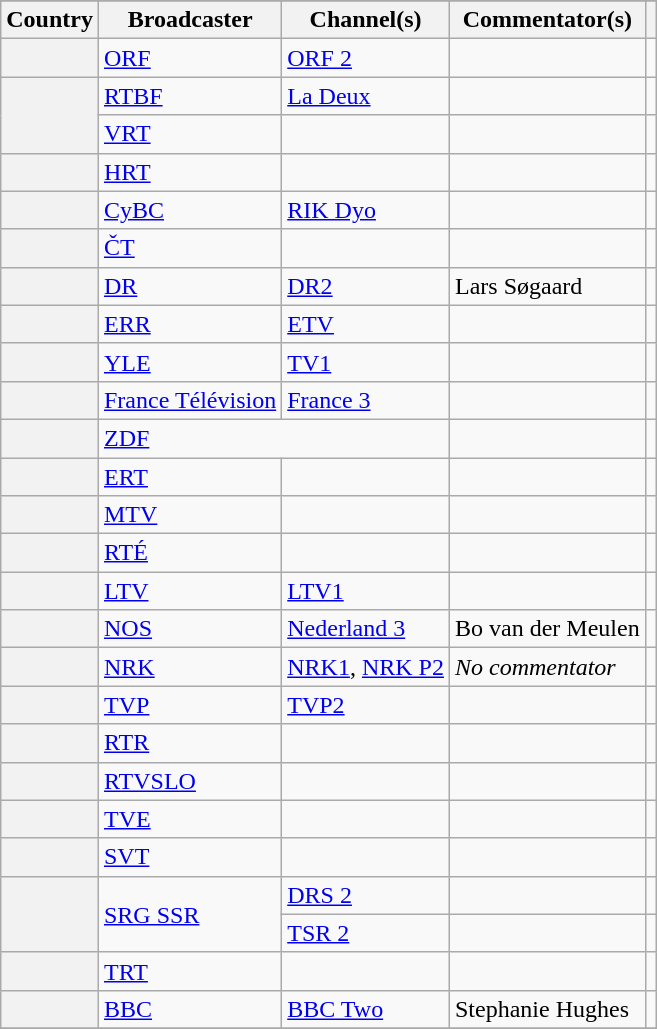<table class="wikitable plainrowheaders">
<tr>
</tr>
<tr>
<th scope="col">Country</th>
<th scope="col">Broadcaster</th>
<th scope="col">Channel(s)</th>
<th scope="col">Commentator(s)</th>
<th scope="col"></th>
</tr>
<tr>
<th scope="row"></th>
<td><a href='#'>ORF</a></td>
<td><a href='#'>ORF 2</a></td>
<td></td>
<td style="text-align:center"></td>
</tr>
<tr>
<th scope="rowgroup" rowspan="2"></th>
<td><a href='#'>RTBF</a></td>
<td><a href='#'>La Deux</a></td>
<td></td>
<td style="text-align:center"></td>
</tr>
<tr>
<td><a href='#'>VRT</a></td>
<td></td>
<td></td>
<td></td>
</tr>
<tr>
<th scope="row"></th>
<td><a href='#'>HRT</a></td>
<td></td>
<td></td>
<td></td>
</tr>
<tr>
<th scope="row"></th>
<td><a href='#'>CyBC</a></td>
<td><a href='#'>RIK Dyo</a></td>
<td></td>
<td style="text-align:center"></td>
</tr>
<tr>
<th scope="row"></th>
<td><a href='#'>ČT</a></td>
<td></td>
<td></td>
<td></td>
</tr>
<tr>
<th scope="row"></th>
<td><a href='#'>DR</a></td>
<td><a href='#'>DR2</a></td>
<td>Lars Søgaard</td>
<td style="text-align:center"></td>
</tr>
<tr>
<th scope="row"></th>
<td><a href='#'>ERR</a></td>
<td><a href='#'>ETV</a></td>
<td></td>
<td style="text-align:center"></td>
</tr>
<tr>
<th scope="row"></th>
<td><a href='#'>YLE</a></td>
<td><a href='#'>TV1</a></td>
<td></td>
<td></td>
</tr>
<tr>
<th scope="row"></th>
<td><a href='#'>France Télévision</a></td>
<td><a href='#'>France 3</a></td>
<td></td>
<td style="text-align:center"></td>
</tr>
<tr>
<th scope="row"></th>
<td colspan="2"><a href='#'>ZDF</a></td>
<td></td>
<td style="text-align:center"></td>
</tr>
<tr>
<th scope="row"></th>
<td><a href='#'>ERT</a></td>
<td></td>
<td></td>
<td></td>
</tr>
<tr>
<th scope="row"></th>
<td><a href='#'>MTV</a></td>
<td></td>
<td></td>
<td></td>
</tr>
<tr>
<th scope="row"></th>
<td><a href='#'>RTÉ</a></td>
<td></td>
<td></td>
<td></td>
</tr>
<tr>
<th scope="row"></th>
<td><a href='#'>LTV</a></td>
<td><a href='#'>LTV1</a></td>
<td></td>
<td style="text-align:center"></td>
</tr>
<tr>
<th scope="row"></th>
<td><a href='#'>NOS</a></td>
<td><a href='#'>Nederland 3</a></td>
<td>Bo van der Meulen</td>
<td style="text-align:center"></td>
</tr>
<tr>
<th scope="row"></th>
<td><a href='#'>NRK</a></td>
<td><a href='#'>NRK1</a>, <a href='#'>NRK P2</a></td>
<td><em>No commentator</em></td>
<td style="text-align:center"></td>
</tr>
<tr>
<th scope="row"></th>
<td><a href='#'>TVP</a></td>
<td><a href='#'>TVP2</a></td>
<td></td>
<td style="text-align:center"></td>
</tr>
<tr>
<th scope="row"></th>
<td><a href='#'>RTR</a></td>
<td></td>
<td></td>
<td></td>
</tr>
<tr>
<th scope="row"></th>
<td><a href='#'>RTVSLO</a></td>
<td></td>
<td></td>
<td></td>
</tr>
<tr>
<th scope="row"></th>
<td><a href='#'>TVE</a></td>
<td></td>
<td></td>
<td></td>
</tr>
<tr>
<th scope="row"></th>
<td><a href='#'>SVT</a></td>
<td></td>
<td></td>
<td></td>
</tr>
<tr>
<th scope="rowgroup" rowspan="2"></th>
<td rowspan="2"><a href='#'>SRG SSR</a></td>
<td><a href='#'>DRS 2</a></td>
<td></td>
<td style="text-align:center"></td>
</tr>
<tr>
<td><a href='#'>TSR 2</a></td>
<td></td>
<td style="text-align:center"></td>
</tr>
<tr>
<th scope="row"></th>
<td><a href='#'>TRT</a></td>
<td></td>
<td></td>
<td></td>
</tr>
<tr>
<th scope="row"></th>
<td><a href='#'>BBC</a></td>
<td><a href='#'>BBC Two</a></td>
<td>Stephanie Hughes</td>
<td style="text-align:center"></td>
</tr>
<tr>
</tr>
</table>
